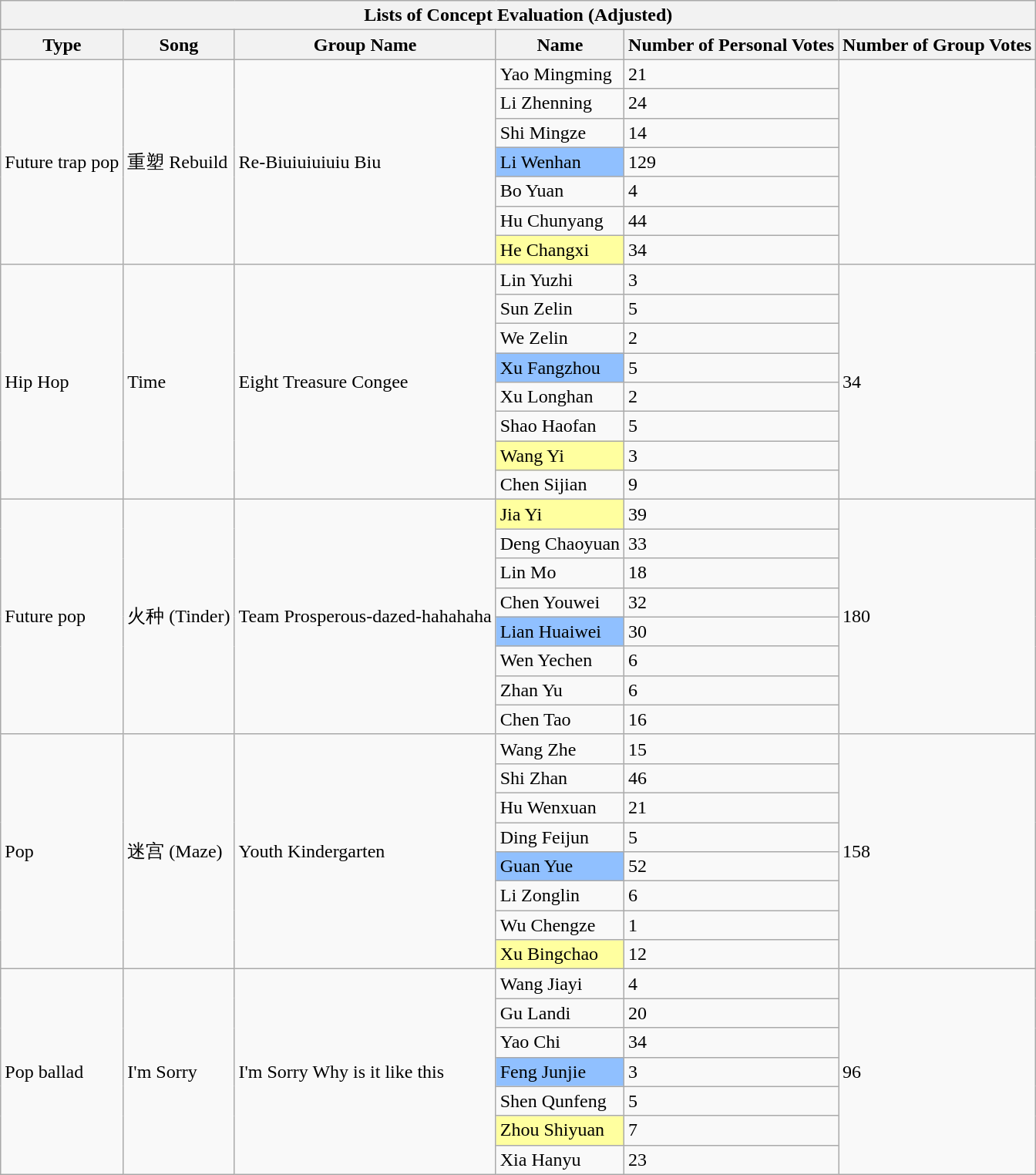<table class="wikitable">
<tr>
<th colspan="6">Lists of Concept Evaluation (Adjusted)</th>
</tr>
<tr>
<th>Type</th>
<th>Song</th>
<th>Group Name</th>
<th>Name</th>
<th>Number of Personal Votes</th>
<th>Number of Group Votes</th>
</tr>
<tr>
<td rowspan="7">Future trap pop</td>
<td rowspan="7">重塑 Rebuild</td>
<td rowspan="7">Re-Biuiuiuiuiu Biu</td>
<td>Yao Mingming</td>
<td>21</td>
<td rowspan="7"></td>
</tr>
<tr>
<td>Li Zhenning</td>
<td>24</td>
</tr>
<tr>
<td>Shi Mingze</td>
<td>14</td>
</tr>
<tr>
<td style=background:#90C0FF>Li Wenhan</td>
<td>129</td>
</tr>
<tr>
<td>Bo Yuan</td>
<td>4</td>
</tr>
<tr>
<td>Hu Chunyang</td>
<td>44</td>
</tr>
<tr>
<td style=background:#FFFF9F>He Changxi</td>
<td>34</td>
</tr>
<tr>
<td rowspan="8">Hip Hop</td>
<td rowspan="8">Time</td>
<td rowspan="8">Eight Treasure Congee</td>
<td>Lin Yuzhi</td>
<td>3</td>
<td rowspan="8">34</td>
</tr>
<tr>
<td>Sun Zelin</td>
<td>5</td>
</tr>
<tr>
<td>We Zelin</td>
<td>2</td>
</tr>
<tr>
<td style=background:#90C0FF>Xu Fangzhou</td>
<td>5</td>
</tr>
<tr>
<td>Xu Longhan</td>
<td>2</td>
</tr>
<tr>
<td>Shao Haofan</td>
<td>5</td>
</tr>
<tr>
<td style=background:#FFFF9F>Wang Yi</td>
<td>3</td>
</tr>
<tr>
<td>Chen Sijian</td>
<td>9</td>
</tr>
<tr>
<td rowspan="8">Future pop</td>
<td rowspan="8">火种 (Tinder)</td>
<td rowspan="8">Team Prosperous-dazed-hahahaha</td>
<td style=background:#FFFF9F>Jia Yi</td>
<td>39</td>
<td rowspan="8">180</td>
</tr>
<tr>
<td>Deng Chaoyuan</td>
<td>33</td>
</tr>
<tr>
<td>Lin Mo</td>
<td>18</td>
</tr>
<tr>
<td>Chen Youwei</td>
<td>32</td>
</tr>
<tr>
<td style=background:#90C0FF>Lian Huaiwei</td>
<td>30</td>
</tr>
<tr>
<td>Wen Yechen</td>
<td>6</td>
</tr>
<tr>
<td>Zhan Yu</td>
<td>6</td>
</tr>
<tr>
<td>Chen Tao</td>
<td>16</td>
</tr>
<tr>
<td rowspan="8">Pop</td>
<td rowspan="8">迷宫 (Maze)</td>
<td rowspan="8">Youth Kindergarten</td>
<td>Wang Zhe</td>
<td>15</td>
<td rowspan="8">158</td>
</tr>
<tr>
<td>Shi Zhan</td>
<td>46</td>
</tr>
<tr>
<td>Hu Wenxuan</td>
<td>21</td>
</tr>
<tr>
<td>Ding Feijun</td>
<td>5</td>
</tr>
<tr>
<td style=background:#90C0FF>Guan Yue</td>
<td>52</td>
</tr>
<tr>
<td>Li Zonglin</td>
<td>6</td>
</tr>
<tr>
<td>Wu Chengze</td>
<td>1</td>
</tr>
<tr>
<td style=background:#FFFF9F>Xu Bingchao</td>
<td>12</td>
</tr>
<tr>
<td rowspan="7">Pop ballad</td>
<td rowspan="7">I'm Sorry</td>
<td rowspan="7">I'm Sorry Why is it like this</td>
<td>Wang Jiayi</td>
<td>4</td>
<td rowspan="7">96</td>
</tr>
<tr>
<td>Gu Landi</td>
<td>20</td>
</tr>
<tr>
<td>Yao Chi</td>
<td>34</td>
</tr>
<tr>
<td style=background:#90C0FF>Feng Junjie</td>
<td>3</td>
</tr>
<tr>
<td>Shen Qunfeng</td>
<td>5</td>
</tr>
<tr>
<td style=background:#FFFF9F>Zhou Shiyuan</td>
<td>7</td>
</tr>
<tr>
<td>Xia Hanyu</td>
<td>23</td>
</tr>
</table>
